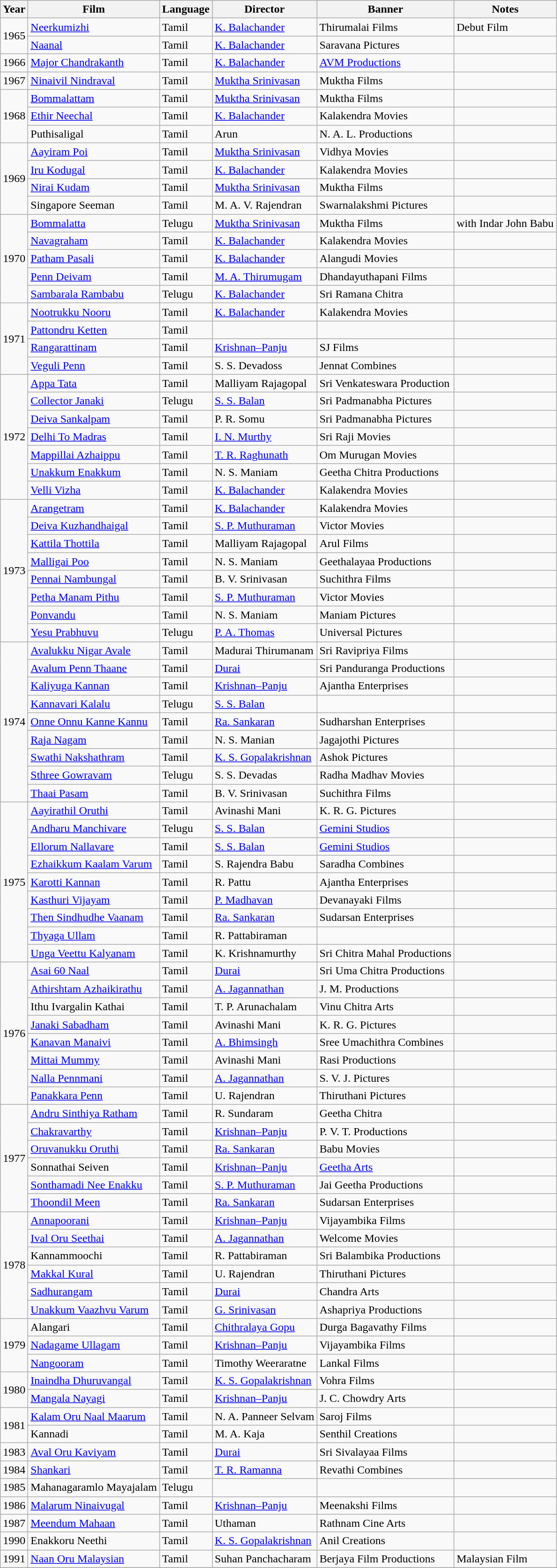<table class="wikitable">
<tr>
<th>Year</th>
<th>Film</th>
<th>Language</th>
<th>Director</th>
<th>Banner</th>
<th>Notes</th>
</tr>
<tr>
<td rowspan=2>1965</td>
<td><a href='#'>Neerkumizhi</a></td>
<td>Tamil</td>
<td><a href='#'>K. Balachander</a></td>
<td>Thirumalai Films</td>
<td>Debut Film</td>
</tr>
<tr>
<td><a href='#'>Naanal</a></td>
<td>Tamil</td>
<td><a href='#'>K. Balachander</a></td>
<td>Saravana Pictures</td>
<td></td>
</tr>
<tr>
<td>1966</td>
<td><a href='#'>Major Chandrakanth</a></td>
<td>Tamil</td>
<td><a href='#'>K. Balachander</a></td>
<td><a href='#'>AVM Productions</a></td>
<td></td>
</tr>
<tr>
<td>1967</td>
<td><a href='#'>Ninaivil Nindraval</a></td>
<td>Tamil</td>
<td><a href='#'>Muktha Srinivasan</a></td>
<td>Muktha Films</td>
<td></td>
</tr>
<tr>
<td rowspan=3>1968</td>
<td><a href='#'>Bommalattam</a></td>
<td>Tamil</td>
<td><a href='#'>Muktha Srinivasan</a></td>
<td>Muktha Films</td>
<td></td>
</tr>
<tr>
<td><a href='#'>Ethir Neechal</a></td>
<td>Tamil</td>
<td><a href='#'>K. Balachander</a></td>
<td>Kalakendra Movies</td>
<td></td>
</tr>
<tr>
<td>Puthisaligal</td>
<td>Tamil</td>
<td>Arun</td>
<td>N. A. L. Productions</td>
<td></td>
</tr>
<tr>
<td rowspan=4>1969</td>
<td><a href='#'>Aayiram Poi</a></td>
<td>Tamil</td>
<td><a href='#'>Muktha Srinivasan</a></td>
<td>Vidhya Movies</td>
<td></td>
</tr>
<tr>
<td><a href='#'>Iru Kodugal</a></td>
<td>Tamil</td>
<td><a href='#'>K. Balachander</a></td>
<td>Kalakendra Movies</td>
<td></td>
</tr>
<tr>
<td><a href='#'>Nirai Kudam</a></td>
<td>Tamil</td>
<td><a href='#'>Muktha Srinivasan</a></td>
<td>Muktha Films</td>
<td></td>
</tr>
<tr>
<td>Singapore Seeman</td>
<td>Tamil</td>
<td>M. A. V. Rajendran</td>
<td>Swarnalakshmi Pictures</td>
<td></td>
</tr>
<tr>
<td rowspan=5>1970</td>
<td><a href='#'>Bommalatta</a></td>
<td>Telugu</td>
<td><a href='#'>Muktha Srinivasan</a></td>
<td>Muktha Films</td>
<td>with Indar John Babu</td>
</tr>
<tr>
<td><a href='#'>Navagraham</a></td>
<td>Tamil</td>
<td><a href='#'>K. Balachander</a></td>
<td>Kalakendra Movies</td>
<td></td>
</tr>
<tr>
<td><a href='#'>Patham Pasali</a></td>
<td>Tamil</td>
<td><a href='#'>K. Balachander</a></td>
<td>Alangudi Movies</td>
<td></td>
</tr>
<tr>
<td><a href='#'>Penn Deivam</a></td>
<td>Tamil</td>
<td><a href='#'>M. A. Thirumugam</a></td>
<td>Dhandayuthapani Films</td>
<td></td>
</tr>
<tr>
<td><a href='#'>Sambarala Rambabu</a></td>
<td>Telugu</td>
<td><a href='#'>K. Balachander</a></td>
<td>Sri Ramana Chitra</td>
<td></td>
</tr>
<tr>
<td rowspan=4>1971</td>
<td><a href='#'>Nootrukku Nooru</a></td>
<td>Tamil</td>
<td><a href='#'>K. Balachander</a></td>
<td>Kalakendra Movies</td>
<td></td>
</tr>
<tr>
<td><a href='#'>Pattondru Ketten</a></td>
<td>Tamil</td>
<td></td>
<td></td>
<td></td>
</tr>
<tr>
<td><a href='#'>Rangarattinam</a></td>
<td>Tamil</td>
<td><a href='#'>Krishnan–Panju</a></td>
<td>SJ Films</td>
<td></td>
</tr>
<tr>
<td><a href='#'>Veguli Penn</a></td>
<td>Tamil</td>
<td>S. S. Devadoss</td>
<td>Jennat Combines</td>
<td></td>
</tr>
<tr>
<td rowspan=7>1972</td>
<td><a href='#'>Appa Tata</a></td>
<td>Tamil</td>
<td>Malliyam Rajagopal</td>
<td>Sri Venkateswara Production</td>
<td></td>
</tr>
<tr>
<td><a href='#'>Collector Janaki</a></td>
<td>Telugu</td>
<td><a href='#'>S. S. Balan</a></td>
<td>Sri Padmanabha Pictures</td>
<td></td>
</tr>
<tr>
<td><a href='#'>Deiva Sankalpam</a></td>
<td>Tamil</td>
<td>P. R. Somu</td>
<td>Sri Padmanabha Pictures</td>
<td></td>
</tr>
<tr>
<td><a href='#'>Delhi To Madras</a></td>
<td>Tamil</td>
<td><a href='#'>I. N. Murthy</a></td>
<td>Sri Raji Movies</td>
<td></td>
</tr>
<tr>
<td><a href='#'>Mappillai Azhaippu</a></td>
<td>Tamil</td>
<td><a href='#'>T. R. Raghunath</a></td>
<td>Om Murugan Movies</td>
<td></td>
</tr>
<tr>
<td><a href='#'>Unakkum Enakkum</a></td>
<td>Tamil</td>
<td>N. S. Maniam</td>
<td>Geetha Chitra Productions</td>
<td></td>
</tr>
<tr>
<td><a href='#'>Velli Vizha</a></td>
<td>Tamil</td>
<td><a href='#'>K. Balachander</a></td>
<td>Kalakendra Movies</td>
<td></td>
</tr>
<tr>
<td rowspan=8>1973</td>
<td><a href='#'>Arangetram</a></td>
<td>Tamil</td>
<td><a href='#'>K. Balachander</a></td>
<td>Kalakendra Movies</td>
<td></td>
</tr>
<tr>
<td><a href='#'>Deiva Kuzhandhaigal</a></td>
<td>Tamil</td>
<td><a href='#'>S. P. Muthuraman</a></td>
<td>Victor Movies</td>
<td></td>
</tr>
<tr>
<td><a href='#'>Kattila Thottila</a></td>
<td>Tamil</td>
<td>Malliyam Rajagopal</td>
<td>Arul Films</td>
<td></td>
</tr>
<tr>
<td><a href='#'>Malligai Poo</a></td>
<td>Tamil</td>
<td>N. S. Maniam</td>
<td>Geethalayaa Productions</td>
<td></td>
</tr>
<tr>
<td><a href='#'>Pennai Nambungal</a></td>
<td>Tamil</td>
<td>B. V. Srinivasan</td>
<td>Suchithra Films</td>
<td></td>
</tr>
<tr>
<td><a href='#'>Petha Manam Pithu</a></td>
<td>Tamil</td>
<td><a href='#'>S. P. Muthuraman</a></td>
<td>Victor Movies</td>
<td></td>
</tr>
<tr>
<td><a href='#'>Ponvandu</a></td>
<td>Tamil</td>
<td>N. S. Maniam</td>
<td>Maniam Pictures</td>
<td></td>
</tr>
<tr>
<td><a href='#'>Yesu Prabhuvu</a></td>
<td>Telugu</td>
<td><a href='#'>P. A. Thomas</a></td>
<td>Universal Pictures</td>
<td></td>
</tr>
<tr>
<td rowspan=9>1974</td>
<td><a href='#'>Avalukku Nigar Avale</a></td>
<td>Tamil</td>
<td>Madurai Thirumanam</td>
<td>Sri Ravipriya Films</td>
<td></td>
</tr>
<tr>
<td><a href='#'>Avalum Penn Thaane</a></td>
<td>Tamil</td>
<td><a href='#'>Durai</a></td>
<td>Sri Panduranga Productions</td>
<td></td>
</tr>
<tr>
<td><a href='#'>Kaliyuga Kannan</a></td>
<td>Tamil</td>
<td><a href='#'>Krishnan–Panju</a></td>
<td>Ajantha Enterprises</td>
<td></td>
</tr>
<tr>
<td><a href='#'>Kannavari Kalalu</a></td>
<td>Telugu</td>
<td><a href='#'>S. S. Balan</a></td>
<td></td>
<td></td>
</tr>
<tr>
<td><a href='#'>Onne Onnu Kanne Kannu</a></td>
<td>Tamil</td>
<td><a href='#'>Ra. Sankaran</a></td>
<td>Sudharshan Enterprises</td>
<td></td>
</tr>
<tr>
<td><a href='#'>Raja Nagam</a></td>
<td>Tamil</td>
<td>N. S. Manian</td>
<td>Jagajothi Pictures</td>
<td></td>
</tr>
<tr>
<td><a href='#'>Swathi Nakshathram</a></td>
<td>Tamil</td>
<td><a href='#'>K. S. Gopalakrishnan</a></td>
<td>Ashok Pictures</td>
<td></td>
</tr>
<tr>
<td><a href='#'>Sthree Gowravam</a></td>
<td>Telugu</td>
<td>S. S. Devadas</td>
<td>Radha Madhav Movies</td>
<td></td>
</tr>
<tr>
<td><a href='#'>Thaai Pasam</a></td>
<td>Tamil</td>
<td>B. V. Srinivasan</td>
<td>Suchithra Films</td>
<td></td>
</tr>
<tr>
<td rowspan=9>1975</td>
<td><a href='#'>Aayirathil Oruthi</a></td>
<td>Tamil</td>
<td>Avinashi Mani</td>
<td>K. R. G. Pictures</td>
<td></td>
</tr>
<tr>
<td><a href='#'>Andharu Manchivare</a></td>
<td>Telugu</td>
<td><a href='#'>S. S. Balan</a></td>
<td><a href='#'>Gemini Studios</a></td>
<td></td>
</tr>
<tr>
<td><a href='#'>Ellorum Nallavare</a></td>
<td>Tamil</td>
<td><a href='#'>S. S. Balan</a></td>
<td><a href='#'>Gemini Studios</a></td>
<td></td>
</tr>
<tr>
<td><a href='#'>Ezhaikkum Kaalam Varum</a></td>
<td>Tamil</td>
<td>S. Rajendra Babu</td>
<td>Saradha Combines</td>
<td></td>
</tr>
<tr>
<td><a href='#'>Karotti Kannan</a></td>
<td>Tamil</td>
<td>R. Pattu</td>
<td>Ajantha Enterprises</td>
<td></td>
</tr>
<tr>
<td><a href='#'>Kasthuri Vijayam</a></td>
<td>Tamil</td>
<td><a href='#'>P. Madhavan</a></td>
<td>Devanayaki Films</td>
<td></td>
</tr>
<tr>
<td><a href='#'>Then Sindhudhe Vaanam</a></td>
<td>Tamil</td>
<td><a href='#'>Ra. Sankaran</a></td>
<td>Sudarsan Enterprises</td>
<td></td>
</tr>
<tr>
<td><a href='#'>Thyaga Ullam</a></td>
<td>Tamil</td>
<td>R. Pattabiraman</td>
<td></td>
<td></td>
</tr>
<tr>
<td><a href='#'>Unga Veettu Kalyanam</a></td>
<td>Tamil</td>
<td>K. Krishnamurthy</td>
<td>Sri Chitra Mahal Productions</td>
<td></td>
</tr>
<tr>
<td rowspan=8>1976</td>
<td><a href='#'>Asai 60 Naal</a></td>
<td>Tamil</td>
<td><a href='#'>Durai</a></td>
<td>Sri Uma Chitra Productions</td>
<td></td>
</tr>
<tr>
<td><a href='#'>Athirshtam Azhaikirathu</a></td>
<td>Tamil</td>
<td><a href='#'>A. Jagannathan</a></td>
<td>J. M. Productions</td>
<td></td>
</tr>
<tr>
<td>Ithu Ivargalin Kathai</td>
<td>Tamil</td>
<td>T. P. Arunachalam</td>
<td>Vinu Chitra Arts</td>
<td></td>
</tr>
<tr>
<td><a href='#'>Janaki Sabadham</a></td>
<td>Tamil</td>
<td>Avinashi Mani</td>
<td>K. R. G. Pictures</td>
<td></td>
</tr>
<tr>
<td><a href='#'>Kanavan Manaivi</a></td>
<td>Tamil</td>
<td><a href='#'>A. Bhimsingh</a></td>
<td>Sree Umachithra Combines</td>
<td></td>
</tr>
<tr>
<td><a href='#'>Mittai Mummy</a></td>
<td>Tamil</td>
<td>Avinashi Mani</td>
<td>Rasi Productions</td>
<td></td>
</tr>
<tr>
<td><a href='#'>Nalla Pennmani</a></td>
<td>Tamil</td>
<td><a href='#'>A. Jagannathan</a></td>
<td>S. V. J. Pictures</td>
<td></td>
</tr>
<tr>
<td><a href='#'>Panakkara Penn</a></td>
<td>Tamil</td>
<td>U. Rajendran</td>
<td>Thiruthani Pictures</td>
<td></td>
</tr>
<tr>
<td rowspan=6>1977</td>
<td><a href='#'>Andru Sinthiya Ratham</a></td>
<td>Tamil</td>
<td>R. Sundaram</td>
<td>Geetha Chitra</td>
<td></td>
</tr>
<tr>
<td><a href='#'>Chakravarthy</a></td>
<td>Tamil</td>
<td><a href='#'>Krishnan–Panju</a></td>
<td>P. V. T. Productions</td>
<td></td>
</tr>
<tr>
<td><a href='#'>Oruvanukku Oruthi</a></td>
<td>Tamil</td>
<td><a href='#'>Ra. Sankaran</a></td>
<td>Babu Movies</td>
<td></td>
</tr>
<tr>
<td>Sonnathai Seiven</td>
<td>Tamil</td>
<td><a href='#'>Krishnan–Panju</a></td>
<td><a href='#'>Geetha Arts</a></td>
<td></td>
</tr>
<tr>
<td><a href='#'>Sonthamadi Nee Enakku</a></td>
<td>Tamil</td>
<td><a href='#'>S. P. Muthuraman</a></td>
<td>Jai Geetha Productions</td>
<td></td>
</tr>
<tr>
<td><a href='#'>Thoondil Meen</a></td>
<td>Tamil</td>
<td><a href='#'>Ra. Sankaran</a></td>
<td>Sudarsan Enterprises</td>
<td></td>
</tr>
<tr>
<td rowspan=6>1978</td>
<td><a href='#'>Annapoorani</a></td>
<td>Tamil</td>
<td><a href='#'>Krishnan–Panju</a></td>
<td>Vijayambika Films</td>
<td></td>
</tr>
<tr>
<td><a href='#'>Ival Oru Seethai</a></td>
<td>Tamil</td>
<td><a href='#'>A. Jagannathan</a></td>
<td>Welcome Movies</td>
<td></td>
</tr>
<tr>
<td>Kannammoochi</td>
<td>Tamil</td>
<td>R. Pattabiraman</td>
<td>Sri Balambika Productions</td>
<td></td>
</tr>
<tr>
<td><a href='#'>Makkal Kural</a></td>
<td>Tamil</td>
<td>U. Rajendran</td>
<td>Thiruthani Pictures</td>
<td></td>
</tr>
<tr>
<td><a href='#'>Sadhurangam</a></td>
<td>Tamil</td>
<td><a href='#'>Durai</a></td>
<td>Chandra Arts</td>
<td></td>
</tr>
<tr>
<td><a href='#'>Unakkum Vaazhvu Varum</a></td>
<td>Tamil</td>
<td><a href='#'>G. Srinivasan</a></td>
<td>Ashapriya Productions</td>
<td></td>
</tr>
<tr>
<td rowspan=3>1979</td>
<td>Alangari</td>
<td>Tamil</td>
<td><a href='#'>Chithralaya Gopu</a></td>
<td>Durga Bagavathy Films</td>
<td></td>
</tr>
<tr>
<td><a href='#'>Nadagame Ullagam</a></td>
<td>Tamil</td>
<td><a href='#'>Krishnan–Panju</a></td>
<td>Vijayambika Films</td>
<td></td>
</tr>
<tr>
<td><a href='#'>Nangooram</a></td>
<td>Tamil</td>
<td>Timothy Weeraratne</td>
<td>Lankal Films</td>
<td></td>
</tr>
<tr>
<td rowspan=2>1980</td>
<td><a href='#'>Inaindha Dhuruvangal</a></td>
<td>Tamil</td>
<td><a href='#'>K. S. Gopalakrishnan</a></td>
<td>Vohra Films</td>
<td></td>
</tr>
<tr>
<td><a href='#'>Mangala Nayagi</a></td>
<td>Tamil</td>
<td><a href='#'>Krishnan–Panju</a></td>
<td>J. C. Chowdry Arts</td>
<td></td>
</tr>
<tr>
<td rowspan=2>1981</td>
<td><a href='#'>Kalam Oru Naal Maarum</a></td>
<td>Tamil</td>
<td>N. A. Panneer Selvam</td>
<td>Saroj Films</td>
<td></td>
</tr>
<tr>
<td>Kannadi</td>
<td>Tamil</td>
<td>M. A. Kaja</td>
<td>Senthil Creations</td>
<td></td>
</tr>
<tr>
<td>1983</td>
<td><a href='#'>Aval Oru Kaviyam</a></td>
<td>Tamil</td>
<td><a href='#'>Durai</a></td>
<td>Sri Sivalayaa Films</td>
<td></td>
</tr>
<tr>
<td>1984</td>
<td><a href='#'>Shankari</a></td>
<td>Tamil</td>
<td><a href='#'>T. R. Ramanna</a></td>
<td>Revathi Combines</td>
<td></td>
</tr>
<tr>
<td>1985</td>
<td>Mahanagaramlo Mayajalam</td>
<td>Telugu</td>
<td></td>
<td></td>
<td></td>
</tr>
<tr>
<td>1986</td>
<td><a href='#'>Malarum Ninaivugal</a></td>
<td>Tamil</td>
<td><a href='#'>Krishnan–Panju</a></td>
<td>Meenakshi Films</td>
<td></td>
</tr>
<tr>
<td>1987</td>
<td><a href='#'>Meendum Mahaan</a></td>
<td>Tamil</td>
<td>Uthaman</td>
<td>Rathnam Cine Arts</td>
<td></td>
</tr>
<tr>
<td>1990</td>
<td>Enakkoru Neethi</td>
<td>Tamil</td>
<td><a href='#'>K. S. Gopalakrishnan</a></td>
<td>Anil Creations</td>
<td></td>
</tr>
<tr>
<td>1991</td>
<td><a href='#'>Naan Oru Malaysian</a></td>
<td>Tamil</td>
<td>Suhan Panchacharam</td>
<td>Berjaya Film Productions</td>
<td>Malaysian Film</td>
</tr>
<tr>
</tr>
</table>
